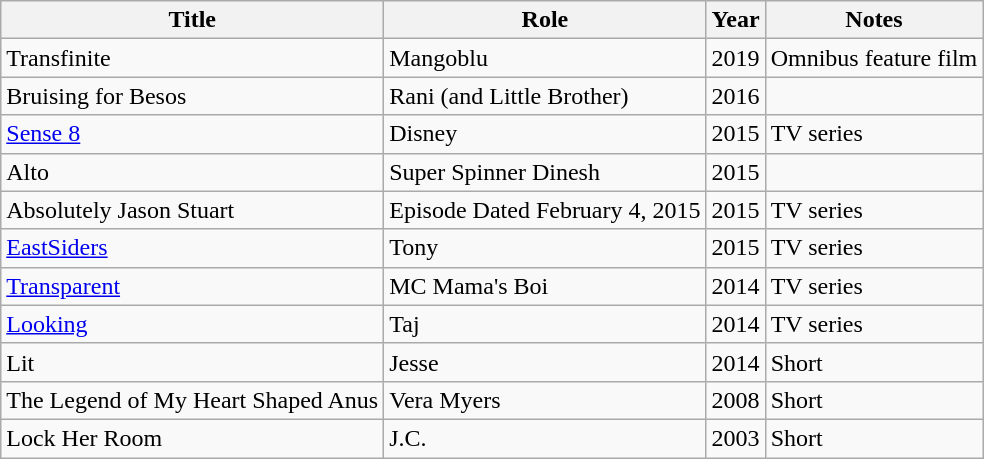<table class="wikitable">
<tr>
<th>Title</th>
<th>Role</th>
<th>Year</th>
<th>Notes</th>
</tr>
<tr>
<td>Transfinite</td>
<td>Mangoblu</td>
<td>2019</td>
<td>Omnibus feature film</td>
</tr>
<tr>
<td>Bruising for Besos</td>
<td>Rani (and Little Brother)</td>
<td>2016</td>
<td></td>
</tr>
<tr>
<td><a href='#'>Sense 8</a></td>
<td>Disney</td>
<td>2015</td>
<td>TV series</td>
</tr>
<tr>
<td>Alto</td>
<td>Super Spinner Dinesh</td>
<td>2015</td>
<td></td>
</tr>
<tr>
<td>Absolutely Jason Stuart</td>
<td>Episode Dated February 4, 2015</td>
<td>2015</td>
<td>TV series</td>
</tr>
<tr>
<td><a href='#'>EastSiders</a></td>
<td>Tony</td>
<td>2015</td>
<td>TV series</td>
</tr>
<tr>
<td><a href='#'>Transparent</a></td>
<td>MC Mama's Boi</td>
<td>2014</td>
<td>TV series</td>
</tr>
<tr>
<td><a href='#'>Looking</a></td>
<td>Taj</td>
<td>2014</td>
<td>TV series</td>
</tr>
<tr>
<td>Lit</td>
<td>Jesse</td>
<td>2014</td>
<td>Short</td>
</tr>
<tr>
<td>The Legend of My Heart Shaped Anus</td>
<td>Vera Myers</td>
<td>2008</td>
<td>Short</td>
</tr>
<tr>
<td>Lock Her Room</td>
<td>J.C.</td>
<td>2003</td>
<td>Short</td>
</tr>
</table>
